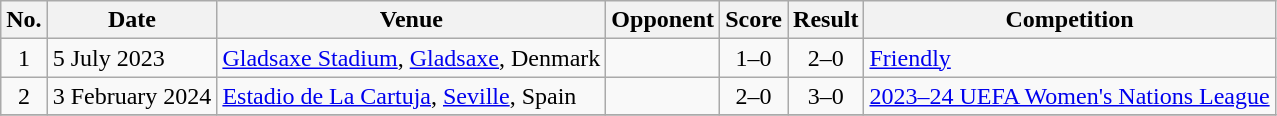<table class="wikitable sortable">
<tr>
<th scope="col">No.</th>
<th scope="col">Date</th>
<th scope="col">Venue</th>
<th scope="col">Opponent</th>
<th scope="col">Score</th>
<th scope="col">Result</th>
<th scope="col">Competition</th>
</tr>
<tr>
<td style="text-align:center">1</td>
<td>5 July 2023</td>
<td><a href='#'>Gladsaxe Stadium</a>, <a href='#'>Gladsaxe</a>, Denmark</td>
<td></td>
<td style="text-align:center">1–0</td>
<td style="text-align:center">2–0</td>
<td><a href='#'>Friendly</a></td>
</tr>
<tr>
<td style="text-align:center">2</td>
<td>3 February 2024</td>
<td><a href='#'>Estadio de La Cartuja</a>, <a href='#'>Seville</a>, Spain</td>
<td></td>
<td style="text-align:center">2–0</td>
<td style="text-align:center">3–0</td>
<td><a href='#'>2023–24 UEFA Women's Nations League</a></td>
</tr>
<tr>
</tr>
</table>
